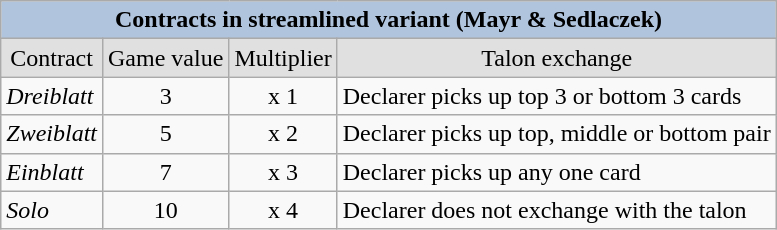<table class="wikitable">
<tr>
<td style="background:#B0C4DE" colspan="4" align="center"><strong>Contracts in streamlined variant (Mayr & Sedlaczek)</strong></td>
</tr>
<tr>
<td style="background:#E0E0E0" align="center">Contract</td>
<td style="background:#E0E0E0" align="center">Game value</td>
<td style="background:#E0E0E0" align="center">Multiplier</td>
<td style="background:#E0E0E0" align="center">Talon exchange</td>
</tr>
<tr>
<td><em>Dreiblatt</em></td>
<td align="center">3</td>
<td align="center">x 1</td>
<td>Declarer picks up top 3 or bottom 3 cards</td>
</tr>
<tr>
<td><em>Zweiblatt</em></td>
<td align="center">5</td>
<td align="center">x 2</td>
<td>Declarer picks up top, middle or bottom pair</td>
</tr>
<tr>
<td><em>Einblatt</em></td>
<td align="center">7</td>
<td align="center">x 3</td>
<td>Declarer picks up any one card</td>
</tr>
<tr>
<td><em>Solo</em></td>
<td align="center">10</td>
<td align="center">x 4</td>
<td>Declarer does not exchange with  the talon</td>
</tr>
</table>
